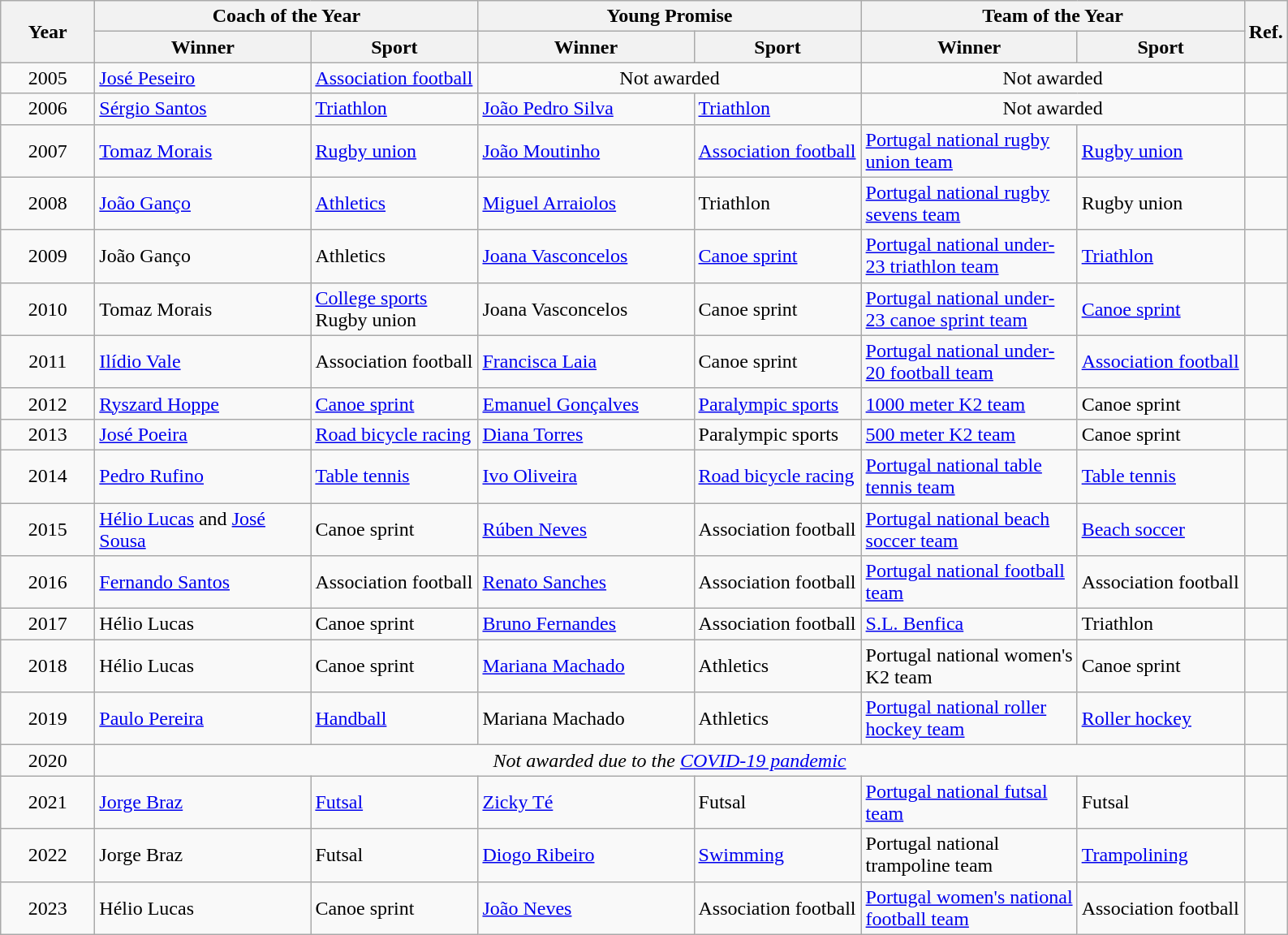<table class="wikitable">
<tr>
<th width="70" rowspan=2>Year</th>
<th width="270" colspan=2>Coach of the Year</th>
<th width="270" colspan=2>Young Promise</th>
<th width="270" colspan=2>Team of the Year</th>
<th rowspan=2>Ref.</th>
</tr>
<tr>
<th width="170">Winner</th>
<th width="130">Sport</th>
<th width="170">Winner</th>
<th width="130">Sport</th>
<th width="170">Winner</th>
<th width="130">Sport</th>
</tr>
<tr>
<td style="text-align:center;">2005</td>
<td><a href='#'>José Peseiro</a></td>
<td><a href='#'>Association football</a></td>
<td colspan=2 align=center>Not awarded</td>
<td colspan=2 align=center>Not awarded</td>
<td align=center></td>
</tr>
<tr>
<td style="text-align:center;">2006</td>
<td><a href='#'>Sérgio Santos</a></td>
<td><a href='#'>Triathlon</a></td>
<td><a href='#'>João Pedro Silva</a></td>
<td><a href='#'>Triathlon</a></td>
<td colspan=2 align=center>Not awarded</td>
<td align=center></td>
</tr>
<tr>
<td style="text-align:center;">2007</td>
<td><a href='#'>Tomaz Morais</a></td>
<td><a href='#'>Rugby union</a></td>
<td><a href='#'>João Moutinho</a></td>
<td><a href='#'>Association football</a></td>
<td><a href='#'>Portugal national rugby union team</a></td>
<td><a href='#'>Rugby union</a></td>
<td align=center></td>
</tr>
<tr>
<td style="text-align:center;">2008</td>
<td><a href='#'>João Ganço</a></td>
<td><a href='#'>Athletics</a></td>
<td><a href='#'>Miguel Arraiolos</a></td>
<td>Triathlon</td>
<td><a href='#'>Portugal national rugby sevens team</a></td>
<td>Rugby union</td>
<td align=center></td>
</tr>
<tr>
<td style="text-align:center;">2009</td>
<td>João Ganço</td>
<td>Athletics</td>
<td><a href='#'>Joana Vasconcelos</a></td>
<td><a href='#'>Canoe sprint</a></td>
<td><a href='#'>Portugal national under-23 triathlon team</a></td>
<td><a href='#'>Triathlon</a></td>
<td align=center></td>
</tr>
<tr>
<td style="text-align:center;">2010</td>
<td>Tomaz Morais</td>
<td><a href='#'>College sports</a><br>Rugby union</td>
<td>Joana Vasconcelos</td>
<td>Canoe sprint</td>
<td><a href='#'>Portugal national under-23 canoe sprint team</a></td>
<td><a href='#'>Canoe sprint</a></td>
<td align=center></td>
</tr>
<tr>
<td style="text-align:center;">2011</td>
<td><a href='#'>Ilídio Vale</a></td>
<td>Association football</td>
<td><a href='#'>Francisca Laia</a></td>
<td>Canoe sprint</td>
<td><a href='#'>Portugal national under-20 football team</a></td>
<td><a href='#'>Association football</a></td>
<td align=center></td>
</tr>
<tr>
<td style="text-align:center;">2012</td>
<td><a href='#'>Ryszard Hoppe</a></td>
<td><a href='#'>Canoe sprint</a></td>
<td><a href='#'>Emanuel Gonçalves</a></td>
<td><a href='#'>Paralympic sports</a></td>
<td><a href='#'>1000 meter K2 team</a></td>
<td>Canoe sprint</td>
<td align=center></td>
</tr>
<tr>
<td style="text-align:center;">2013</td>
<td><a href='#'>José Poeira</a></td>
<td><a href='#'>Road bicycle racing</a></td>
<td><a href='#'>Diana Torres</a></td>
<td>Paralympic sports</td>
<td><a href='#'>500 meter K2 team</a></td>
<td>Canoe sprint</td>
<td align=center></td>
</tr>
<tr>
<td style="text-align:center;">2014</td>
<td><a href='#'>Pedro Rufino</a></td>
<td><a href='#'>Table tennis</a></td>
<td><a href='#'>Ivo Oliveira</a></td>
<td><a href='#'>Road bicycle racing</a></td>
<td><a href='#'>Portugal national table tennis team</a></td>
<td><a href='#'>Table tennis</a></td>
<td align=center></td>
</tr>
<tr>
<td style="text-align:center;">2015</td>
<td><a href='#'>Hélio Lucas</a> and <a href='#'>José Sousa</a></td>
<td>Canoe sprint</td>
<td><a href='#'>Rúben Neves</a></td>
<td>Association football</td>
<td><a href='#'>Portugal national beach soccer team</a></td>
<td><a href='#'>Beach soccer</a></td>
<td align=center></td>
</tr>
<tr>
<td style="text-align:center;">2016</td>
<td><a href='#'>Fernando Santos</a></td>
<td>Association football</td>
<td><a href='#'>Renato Sanches</a></td>
<td>Association football</td>
<td><a href='#'>Portugal national football team</a></td>
<td>Association football</td>
<td align=center></td>
</tr>
<tr>
<td style="text-align:center;">2017</td>
<td>Hélio Lucas</td>
<td>Canoe sprint</td>
<td><a href='#'>Bruno Fernandes</a></td>
<td>Association football</td>
<td><a href='#'>S.L. Benfica</a></td>
<td>Triathlon</td>
<td align=center></td>
</tr>
<tr>
<td style="text-align:center;">2018</td>
<td>Hélio Lucas</td>
<td>Canoe sprint</td>
<td><a href='#'>Mariana Machado</a></td>
<td>Athletics</td>
<td>Portugal national women's K2 team</td>
<td>Canoe sprint</td>
<td align=center></td>
</tr>
<tr>
<td style="text-align:center;">2019</td>
<td><a href='#'>Paulo Pereira</a></td>
<td><a href='#'>Handball</a></td>
<td>Mariana Machado</td>
<td>Athletics</td>
<td><a href='#'>Portugal national roller hockey team</a></td>
<td><a href='#'>Roller hockey</a></td>
<td align=center></td>
</tr>
<tr>
<td style="text-align:center;">2020</td>
<td style="text-align:center;" colspan=6><em>Not awarded due to the <a href='#'>COVID-19 pandemic</a></em></td>
<td align=center></td>
</tr>
<tr>
<td align=center>2021</td>
<td><a href='#'>Jorge Braz</a></td>
<td><a href='#'>Futsal</a></td>
<td><a href='#'>Zicky Té</a></td>
<td>Futsal</td>
<td><a href='#'>Portugal national futsal team</a></td>
<td>Futsal</td>
<td></td>
</tr>
<tr>
<td align=center>2022</td>
<td>Jorge Braz</td>
<td>Futsal</td>
<td><a href='#'>Diogo Ribeiro</a></td>
<td><a href='#'>Swimming</a></td>
<td>Portugal national trampoline team</td>
<td><a href='#'>Trampolining</a></td>
<td></td>
</tr>
<tr>
<td align=center>2023</td>
<td>Hélio Lucas</td>
<td>Canoe sprint</td>
<td><a href='#'>João Neves</a></td>
<td>Association football</td>
<td><a href='#'>Portugal women's national football team</a></td>
<td>Association football</td>
<td></td>
</tr>
</table>
